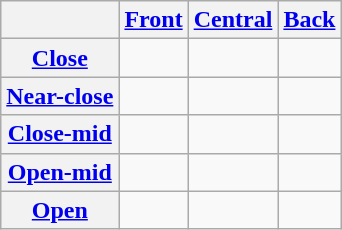<table class="wikitable" style="text-align: center;">
<tr>
<th></th>
<th><a href='#'>Front</a></th>
<th><a href='#'>Central</a></th>
<th><a href='#'>Back</a></th>
</tr>
<tr>
<th><a href='#'>Close</a></th>
<td></td>
<td></td>
<td></td>
</tr>
<tr>
<th><a href='#'>Near-close</a></th>
<td></td>
<td></td>
<td></td>
</tr>
<tr>
<th><a href='#'>Close-mid</a></th>
<td></td>
<td></td>
<td></td>
</tr>
<tr>
<th><a href='#'>Open-mid</a></th>
<td></td>
<td></td>
<td></td>
</tr>
<tr>
<th><a href='#'>Open</a></th>
<td></td>
<td></td>
<td></td>
</tr>
</table>
